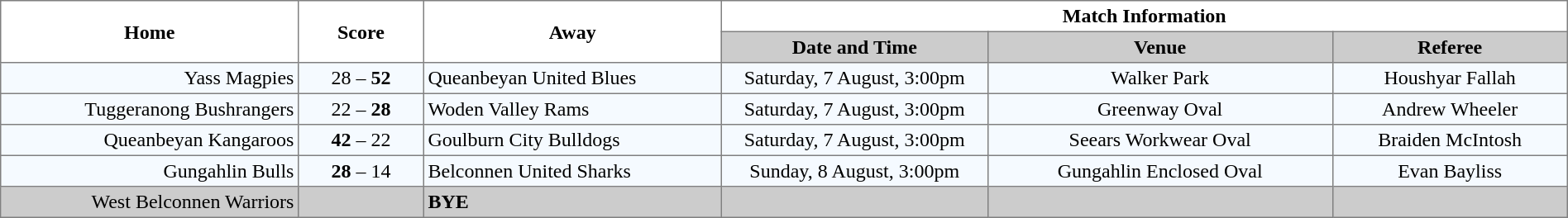<table width="100%" cellspacing="0" cellpadding="3" border="1" style="border-collapse:collapse;  text-align:center;">
<tr>
<th rowspan="2" width="19%">Home</th>
<th rowspan="2" width="8%">Score</th>
<th rowspan="2" width="19%">Away</th>
<th colspan="3">Match Information</th>
</tr>
<tr bgcolor="#CCCCCC">
<th width="17%">Date and Time</th>
<th width="22%">Venue</th>
<th width="50%">Referee</th>
</tr>
<tr style="text-align:center; background:#f5faff;">
<td align="right">Yass Magpies </td>
<td>28 – <strong>52</strong></td>
<td align="left"> Queanbeyan United Blues</td>
<td>Saturday, 7 August, 3:00pm</td>
<td>Walker Park</td>
<td>Houshyar Fallah</td>
</tr>
<tr style="text-align:center; background:#f5faff;">
<td align="right">Tuggeranong Bushrangers </td>
<td>22 – <strong>28</strong></td>
<td align="left"> Woden Valley Rams</td>
<td>Saturday, 7 August, 3:00pm</td>
<td>Greenway Oval</td>
<td>Andrew Wheeler</td>
</tr>
<tr style="text-align:center; background:#f5faff;">
<td align="right">Queanbeyan Kangaroos </td>
<td><strong>42</strong> – 22</td>
<td align="left"> Goulburn City Bulldogs</td>
<td>Saturday, 7 August, 3:00pm</td>
<td>Seears Workwear Oval</td>
<td>Braiden McIntosh</td>
</tr>
<tr style="text-align:center; background:#f5faff;">
<td align="right">Gungahlin Bulls </td>
<td><strong>28</strong> – 14</td>
<td align="left"> Belconnen United Sharks</td>
<td>Sunday, 8 August, 3:00pm</td>
<td>Gungahlin Enclosed Oval</td>
<td>Evan Bayliss</td>
</tr>
<tr style="text-align:center; background:#CCCCCC;">
<td align="right">West Belconnen Warriors </td>
<td></td>
<td align="left"><strong>BYE</strong></td>
<td></td>
<td></td>
<td></td>
</tr>
</table>
